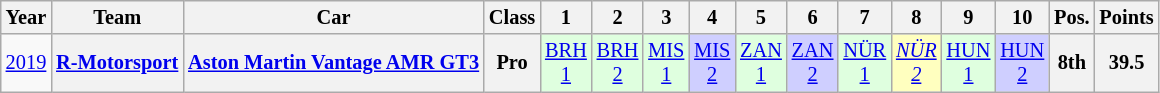<table class="wikitable" border="1" style="text-align:center; font-size:85%;">
<tr>
<th>Year</th>
<th>Team</th>
<th>Car</th>
<th>Class</th>
<th>1</th>
<th>2</th>
<th>3</th>
<th>4</th>
<th>5</th>
<th>6</th>
<th>7</th>
<th>8</th>
<th>9</th>
<th>10</th>
<th>Pos.</th>
<th>Points</th>
</tr>
<tr>
<td><a href='#'>2019</a></td>
<th nowrap><a href='#'>R-Motorsport</a></th>
<th nowrap><a href='#'>Aston Martin Vantage AMR GT3</a></th>
<th>Pro</th>
<td style="background:#DFFFDF;"><a href='#'>BRH<br>1</a><br></td>
<td style="background:#DFFFDF;"><a href='#'>BRH<br>2</a><br></td>
<td style="background:#DFFFDF;"><a href='#'>MIS<br>1</a><br></td>
<td style="background:#CFCFFF;"><a href='#'>MIS<br>2</a><br></td>
<td style="background:#DFFFDF;"><a href='#'>ZAN<br>1</a><br></td>
<td style="background:#CFCFFF;"><a href='#'>ZAN<br>2</a><br></td>
<td style="background:#DFFFDF;"><a href='#'>NÜR<br>1</a><br></td>
<td style="background:#FFFFBF;"><em><a href='#'>NÜR<br>2</a></em><br></td>
<td style="background:#DFFFDF;"><a href='#'>HUN<br>1</a><br></td>
<td style="background:#CFCFFF;"><a href='#'>HUN<br>2</a><br></td>
<th>8th</th>
<th>39.5</th>
</tr>
</table>
